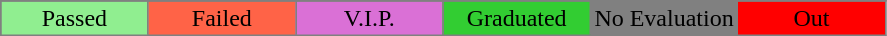<table border="2" cellpadding="2" style="background:gray; border:1px solid gray; border-collapse:collapse; margin:0 1em 1em 0; text-align:center">
<tr>
</tr>
<tr>
<td style="background:lightgreen;" width="16.6%">Passed</td>
<td style="background:tomato;" width="16.6%">Failed</td>
<td style="background:orchid;" width="16.6%">V.I.P.</td>
<td style="background:limegreen;" width="16.6%">Graduated</td>
<td style="background:gray;" width="16.6%">No Evaluation</td>
<td style="background:red;" width="16.6%">Out</td>
</tr>
</table>
